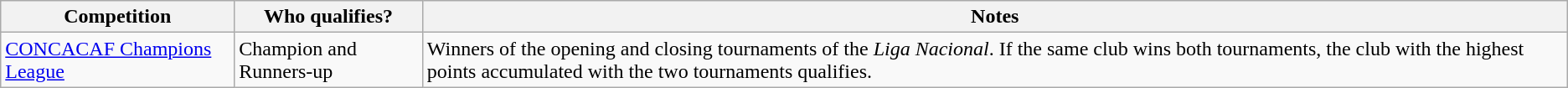<table class="wikitable">
<tr>
<th>Competition</th>
<th>Who qualifies?</th>
<th>Notes</th>
</tr>
<tr>
<td><a href='#'>CONCACAF Champions League</a></td>
<td>Champion and Runners-up</td>
<td>Winners of the opening and closing tournaments of the <em>Liga Nacional</em>. If the same club wins both tournaments, the club with the highest points accumulated with the two tournaments qualifies.</td>
</tr>
</table>
